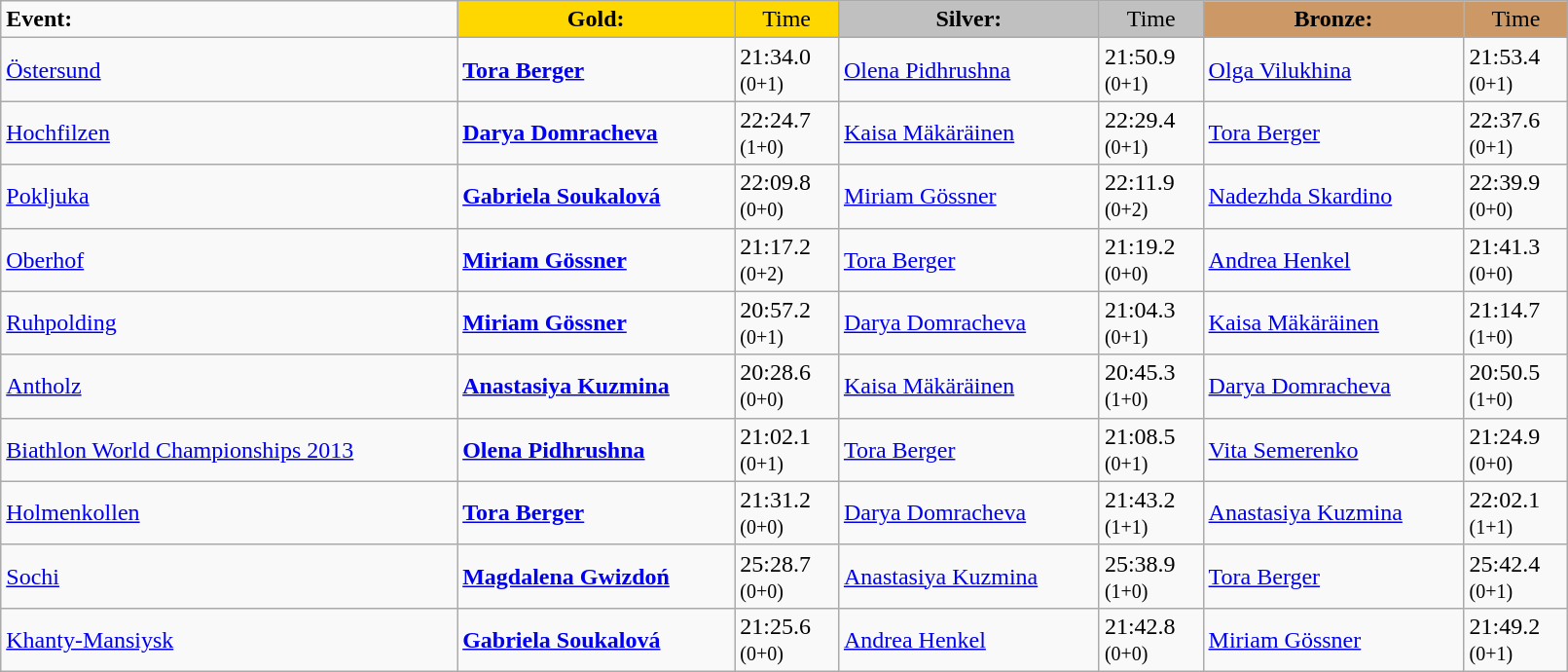<table class="wikitable" width=85%>
<tr>
<td><strong>Event:</strong></td>
<td style="text-align:center;background-color:gold;"><strong>Gold:</strong></td>
<td style="text-align:center;background-color:gold;">Time</td>
<td style="text-align:center;background-color:silver;"><strong>Silver:</strong></td>
<td style="text-align:center;background-color:silver;">Time</td>
<td style="text-align:center;background-color:#CC9966;"><strong>Bronze:</strong></td>
<td style="text-align:center;background-color:#CC9966;">Time</td>
</tr>
<tr>
<td><a href='#'>Östersund</a><br></td>
<td><strong><a href='#'>Tora Berger</a></strong><br><small></small></td>
<td>21:34.0 <br><small>(0+1)</small></td>
<td><a href='#'>Olena Pidhrushna</a><br><small></small></td>
<td>21:50.9 <br><small>(0+1)</small></td>
<td><a href='#'>Olga Vilukhina</a><br><small></small></td>
<td>21:53.4 <br><small>(0+1)</small></td>
</tr>
<tr>
<td><a href='#'>Hochfilzen</a><br></td>
<td><strong><a href='#'>Darya Domracheva</a></strong><br><small></small></td>
<td>22:24.7<br><small>(1+0)</small></td>
<td><a href='#'>Kaisa Mäkäräinen</a><br><small></small></td>
<td>22:29.4<br><small>(0+1)</small></td>
<td><a href='#'>Tora Berger</a><br><small></small></td>
<td>22:37.6<br><small>(0+1)</small></td>
</tr>
<tr>
<td><a href='#'>Pokljuka</a><br></td>
<td><strong><a href='#'>Gabriela Soukalová</a></strong><br><small></small></td>
<td>22:09.8<br><small>(0+0)</small></td>
<td><a href='#'>Miriam Gössner</a><br><small></small></td>
<td>22:11.9<br><small>(0+2)</small></td>
<td><a href='#'>Nadezhda Skardino</a><br><small></small></td>
<td>22:39.9<br><small>(0+0)</small></td>
</tr>
<tr>
<td><a href='#'>Oberhof</a><br></td>
<td><strong><a href='#'>Miriam Gössner</a></strong><br><small></small></td>
<td>21:17.2<br><small>(0+2)</small></td>
<td><a href='#'>Tora Berger</a><br><small></small></td>
<td>21:19.2<br><small>(0+0)</small></td>
<td><a href='#'>Andrea Henkel</a><br><small></small></td>
<td>21:41.3<br><small>(0+0)</small></td>
</tr>
<tr>
<td><a href='#'>Ruhpolding</a><br></td>
<td><strong><a href='#'>Miriam Gössner</a></strong><br><small></small></td>
<td>20:57.2<br><small>(0+1)</small></td>
<td><a href='#'>Darya Domracheva</a><br><small></small></td>
<td>21:04.3<br><small>(0+1)</small></td>
<td><a href='#'>Kaisa Mäkäräinen</a><br><small></small></td>
<td>21:14.7<br><small>(1+0)</small></td>
</tr>
<tr>
<td><a href='#'>Antholz</a><br></td>
<td><strong><a href='#'>Anastasiya Kuzmina</a></strong><br><small></small></td>
<td>20:28.6<br><small>(0+0)</small></td>
<td><a href='#'>Kaisa Mäkäräinen</a><br><small></small></td>
<td>20:45.3<br><small>(1+0)</small></td>
<td><a href='#'>Darya Domracheva</a><br><small></small></td>
<td>20:50.5<br><small>(1+0)</small></td>
</tr>
<tr>
<td><a href='#'>Biathlon World Championships 2013</a><br></td>
<td><strong><a href='#'>Olena Pidhrushna</a></strong><br><small></small></td>
<td>21:02.1 <br><small>(0+1)</small></td>
<td><a href='#'>Tora Berger</a><br><small></small></td>
<td>21:08.5<br><small>(0+1)</small></td>
<td><a href='#'>Vita Semerenko</a><br><small></small></td>
<td>21:24.9 <br><small>(0+0)</small></td>
</tr>
<tr>
<td><a href='#'>Holmenkollen</a><br></td>
<td><strong><a href='#'>Tora Berger</a></strong><br><small></small></td>
<td>21:31.2 <br><small>(0+0)</small></td>
<td><a href='#'>Darya Domracheva</a><br><small></small></td>
<td>21:43.2<br><small>(1+1)</small></td>
<td><a href='#'>Anastasiya Kuzmina</a><br><small></small></td>
<td>22:02.1<br><small>(1+1)</small></td>
</tr>
<tr>
<td><a href='#'>Sochi</a><br></td>
<td><strong><a href='#'>Magdalena Gwizdoń</a></strong><br><small></small></td>
<td>25:28.7 <br><small>(0+0)</small></td>
<td><a href='#'>Anastasiya Kuzmina</a><br><small></small></td>
<td>25:38.9<br><small>(1+0)</small></td>
<td><a href='#'>Tora Berger</a><br><small></small></td>
<td>25:42.4 <br><small>(0+1)</small></td>
</tr>
<tr>
<td><a href='#'>Khanty-Mansiysk</a><br></td>
<td><strong><a href='#'>Gabriela Soukalová</a></strong><br><small></small></td>
<td>21:25.6<br><small>(0+0)</small></td>
<td><a href='#'>Andrea Henkel</a><br><small></small></td>
<td>21:42.8<br><small>(0+0)</small></td>
<td><a href='#'>Miriam Gössner</a><br><small></small></td>
<td>21:49.2<br><small>(0+1)</small></td>
</tr>
</table>
